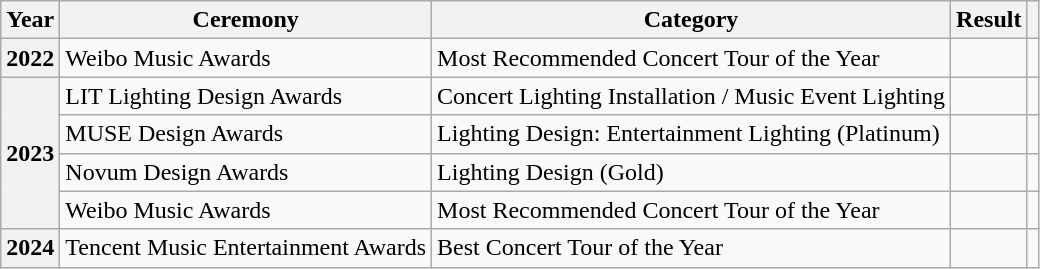<table class="wikitable sortable plainrowheaders">
<tr>
<th scope="col">Year</th>
<th scope="col">Ceremony</th>
<th scope="col">Category</th>
<th scope="col">Result</th>
<th scope="col" class="unsortable"></th>
</tr>
<tr>
<th scope="row" style="text-align:center;">2022</th>
<td>Weibo Music Awards</td>
<td>Most Recommended Concert Tour of the Year</td>
<td></td>
<td style="text-align:center;"></td>
</tr>
<tr>
<th rowspan="4" scope="rowgroup" style="text-align:center;">2023</th>
<td>LIT Lighting Design Awards</td>
<td>Concert Lighting Installation / Music Event Lighting</td>
<td></td>
<td style="text-align:center;"></td>
</tr>
<tr>
<td>MUSE Design Awards</td>
<td>Lighting Design: Entertainment Lighting (Platinum)</td>
<td></td>
<td style="text-align:center;"></td>
</tr>
<tr>
<td>Novum Design Awards</td>
<td>Lighting Design (Gold)</td>
<td></td>
<td style="text-align:center;"></td>
</tr>
<tr>
<td>Weibo Music Awards</td>
<td>Most Recommended Concert Tour of the Year</td>
<td></td>
<td style="text-align:center;"></td>
</tr>
<tr>
<th rowspan="2" scope="rowgroup" style="text-align:center;">2024</th>
<td>Tencent Music Entertainment Awards</td>
<td>Best Concert Tour of the Year</td>
<td></td>
<td style="text-align:center;"></td>
</tr>
</table>
